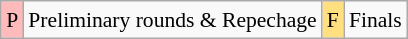<table class="wikitable" style="margin:0.5em auto; font-size:90%; line-height:1.25em;">
<tr>
<td bgcolor="#FFBBBB" align=center>P</td>
<td>Preliminary rounds & Repechage</td>
<td bgcolor="#FFDF80" align=center>F</td>
<td>Finals</td>
</tr>
</table>
